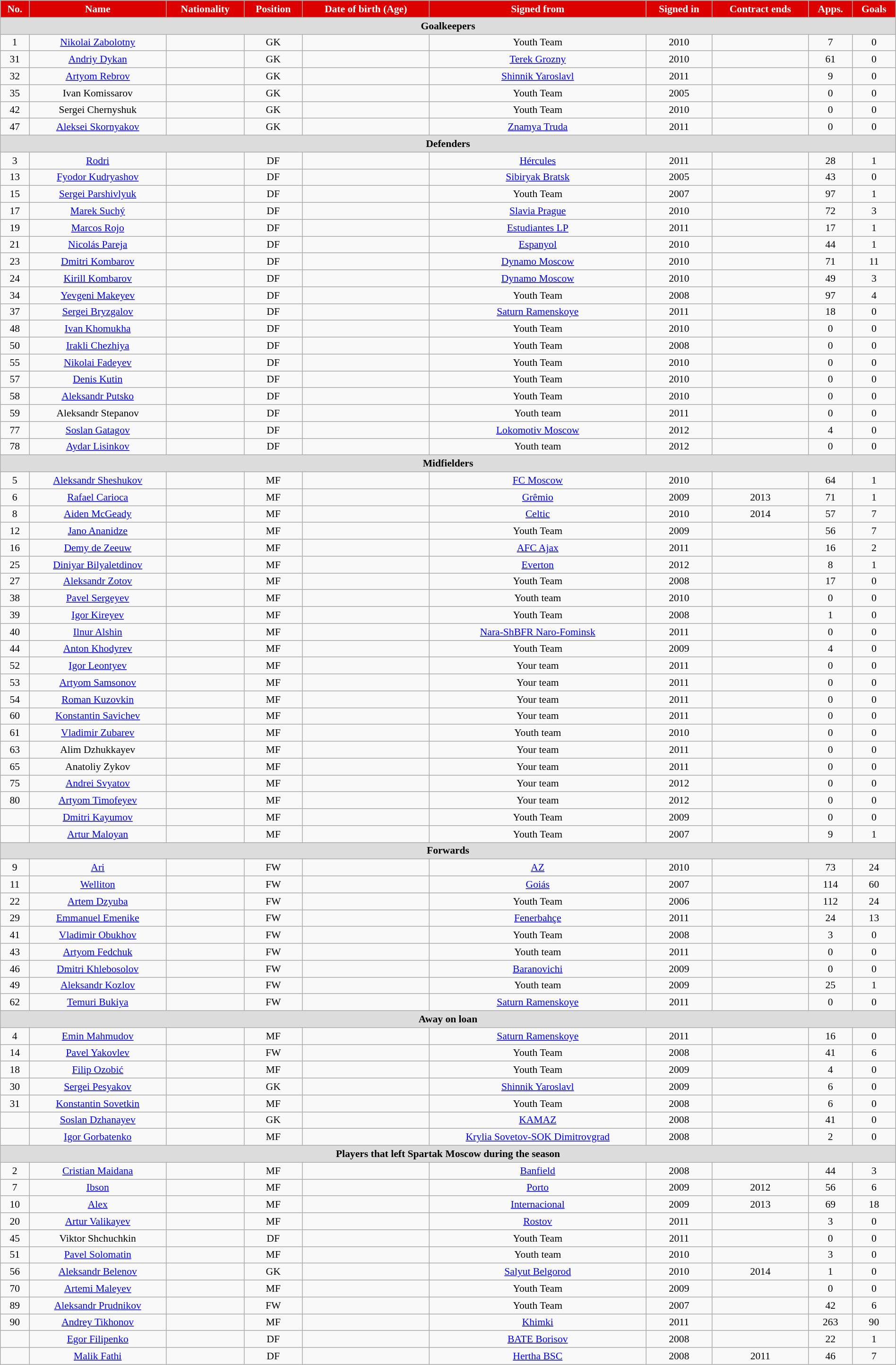<table class="wikitable"  style="text-align:center; font-size:90%; width:100%;">
<tr>
<th style="background:#DD0000; color:white; text-align:center;">No.</th>
<th style="background:#DD0000; color:white; text-align:center;">Name</th>
<th style="background:#DD0000; color:white; text-align:center;">Nationality</th>
<th style="background:#DD0000; color:white; text-align:center;">Position</th>
<th style="background:#DD0000; color:white; text-align:center;">Date of birth (Age)</th>
<th style="background:#DD0000; color:white; text-align:center;">Signed from</th>
<th style="background:#DD0000; color:white; text-align:center;">Signed in</th>
<th style="background:#DD0000; color:white; text-align:center;">Contract ends</th>
<th style="background:#DD0000; color:white; text-align:center;">Apps.</th>
<th style="background:#DD0000; color:white; text-align:center;">Goals</th>
</tr>
<tr>
<th colspan="11"  style="background:#dcdcdc; text-align:center;">Goalkeepers</th>
</tr>
<tr>
<td>1</td>
<td><a href='#'>Nikolai Zabolotny</a></td>
<td></td>
<td>GK</td>
<td></td>
<td>Youth Team</td>
<td>2010</td>
<td></td>
<td>7</td>
<td>0</td>
</tr>
<tr>
<td>31</td>
<td><a href='#'>Andriy Dykan</a></td>
<td></td>
<td>GK</td>
<td></td>
<td><a href='#'>Terek Grozny</a></td>
<td>2010</td>
<td></td>
<td>61</td>
<td>0</td>
</tr>
<tr>
<td>32</td>
<td><a href='#'>Artyom Rebrov</a></td>
<td></td>
<td>GK</td>
<td></td>
<td><a href='#'>Shinnik Yaroslavl</a></td>
<td>2011</td>
<td></td>
<td>9</td>
<td>0</td>
</tr>
<tr>
<td>35</td>
<td>Ivan Komissarov</td>
<td></td>
<td>GK</td>
<td></td>
<td>Youth Team</td>
<td>2005</td>
<td></td>
<td>0</td>
<td>0</td>
</tr>
<tr>
<td>42</td>
<td>Sergei Chernyshuk</td>
<td></td>
<td>GK</td>
<td></td>
<td>Youth Team</td>
<td>2010</td>
<td></td>
<td>0</td>
<td>0</td>
</tr>
<tr>
<td>47</td>
<td><a href='#'>Aleksei Skornyakov</a></td>
<td></td>
<td>GK</td>
<td></td>
<td><a href='#'>Znamya Truda</a></td>
<td>2011</td>
<td></td>
<td>0</td>
<td>0</td>
</tr>
<tr>
<th colspan="11"  style="background:#dcdcdc; text-align:center;">Defenders</th>
</tr>
<tr>
<td>3</td>
<td><a href='#'>Rodri</a></td>
<td></td>
<td>DF</td>
<td></td>
<td><a href='#'>Hércules</a></td>
<td>2011</td>
<td></td>
<td>28</td>
<td>1</td>
</tr>
<tr>
<td>13</td>
<td><a href='#'>Fyodor Kudryashov</a></td>
<td></td>
<td>DF</td>
<td></td>
<td><a href='#'>Sibiryak Bratsk</a></td>
<td>2005</td>
<td></td>
<td>43</td>
<td>0</td>
</tr>
<tr>
<td>15</td>
<td><a href='#'>Sergei Parshivlyuk</a></td>
<td></td>
<td>DF</td>
<td></td>
<td>Youth Team</td>
<td>2007</td>
<td></td>
<td>97</td>
<td>1</td>
</tr>
<tr>
<td>17</td>
<td><a href='#'>Marek Suchý</a></td>
<td></td>
<td>DF</td>
<td></td>
<td><a href='#'>Slavia Prague</a></td>
<td>2010</td>
<td></td>
<td>72</td>
<td>3</td>
</tr>
<tr>
<td>19</td>
<td><a href='#'>Marcos Rojo</a></td>
<td></td>
<td>DF</td>
<td></td>
<td><a href='#'>Estudiantes LP</a></td>
<td>2011</td>
<td></td>
<td>17</td>
<td>1</td>
</tr>
<tr>
<td>21</td>
<td><a href='#'>Nicolás Pareja</a></td>
<td></td>
<td>DF</td>
<td></td>
<td><a href='#'>Espanyol</a></td>
<td>2010</td>
<td></td>
<td>44</td>
<td>1</td>
</tr>
<tr>
<td>23</td>
<td><a href='#'>Dmitri Kombarov</a></td>
<td></td>
<td>DF</td>
<td></td>
<td><a href='#'>Dynamo Moscow</a></td>
<td>2010</td>
<td></td>
<td>71</td>
<td>11</td>
</tr>
<tr>
<td>24</td>
<td><a href='#'>Kirill Kombarov</a></td>
<td></td>
<td>DF</td>
<td></td>
<td><a href='#'>Dynamo Moscow</a></td>
<td>2010</td>
<td></td>
<td>49</td>
<td>3</td>
</tr>
<tr>
<td>34</td>
<td><a href='#'>Yevgeni Makeyev</a></td>
<td></td>
<td>DF</td>
<td></td>
<td>Youth Team</td>
<td>2008</td>
<td></td>
<td>97</td>
<td>4</td>
</tr>
<tr>
<td>37</td>
<td><a href='#'>Sergei Bryzgalov</a></td>
<td></td>
<td>DF</td>
<td></td>
<td><a href='#'>Saturn Ramenskoye</a></td>
<td>2011</td>
<td></td>
<td>18</td>
<td>0</td>
</tr>
<tr>
<td>48</td>
<td><a href='#'>Ivan Khomukha</a></td>
<td></td>
<td>DF</td>
<td></td>
<td>Youth Team</td>
<td>2010</td>
<td></td>
<td>0</td>
<td>0</td>
</tr>
<tr>
<td>50</td>
<td><a href='#'>Irakli Chezhiya</a></td>
<td></td>
<td>DF</td>
<td></td>
<td>Youth Team</td>
<td>2008</td>
<td></td>
<td>0</td>
<td>0</td>
</tr>
<tr>
<td>55</td>
<td><a href='#'>Nikolai Fadeyev</a></td>
<td></td>
<td>DF</td>
<td></td>
<td>Youth Team</td>
<td>2010</td>
<td></td>
<td>0</td>
<td>0</td>
</tr>
<tr>
<td>57</td>
<td><a href='#'>Denis Kutin</a></td>
<td></td>
<td>DF</td>
<td></td>
<td>Youth Team</td>
<td>2010</td>
<td></td>
<td>0</td>
<td>0</td>
</tr>
<tr>
<td>58</td>
<td><a href='#'>Aleksandr Putsko</a></td>
<td></td>
<td>DF</td>
<td></td>
<td>Youth Team</td>
<td>2010</td>
<td></td>
<td>0</td>
<td>0</td>
</tr>
<tr>
<td>59</td>
<td>Aleksandr Stepanov</td>
<td></td>
<td>DF</td>
<td></td>
<td>Youth team</td>
<td>2011</td>
<td></td>
<td>0</td>
<td>0</td>
</tr>
<tr>
<td>77</td>
<td><a href='#'>Soslan Gatagov</a></td>
<td></td>
<td>DF</td>
<td></td>
<td><a href='#'>Lokomotiv Moscow</a></td>
<td>2012</td>
<td></td>
<td>4</td>
<td>0</td>
</tr>
<tr>
<td>78</td>
<td><a href='#'>Aydar Lisinkov</a></td>
<td></td>
<td>DF</td>
<td></td>
<td>Youth team</td>
<td>2012</td>
<td></td>
<td>0</td>
<td>0</td>
</tr>
<tr>
<th colspan="11"  style="background:#dcdcdc; text-align:center;">Midfielders</th>
</tr>
<tr>
<td>5</td>
<td><a href='#'>Aleksandr Sheshukov</a></td>
<td></td>
<td>MF</td>
<td></td>
<td><a href='#'>FC Moscow</a></td>
<td>2010</td>
<td></td>
<td>64</td>
<td>1</td>
</tr>
<tr>
<td>6</td>
<td><a href='#'>Rafael Carioca</a></td>
<td></td>
<td>MF</td>
<td></td>
<td><a href='#'>Grêmio</a></td>
<td>2009</td>
<td>2013</td>
<td>71</td>
<td>1</td>
</tr>
<tr>
<td>8</td>
<td><a href='#'>Aiden McGeady</a></td>
<td></td>
<td>MF</td>
<td></td>
<td><a href='#'>Celtic</a></td>
<td>2010</td>
<td>2014</td>
<td>57</td>
<td>7</td>
</tr>
<tr>
<td>12</td>
<td><a href='#'>Jano Ananidze</a></td>
<td></td>
<td>MF</td>
<td></td>
<td>Youth Team</td>
<td>2009</td>
<td></td>
<td>56</td>
<td>7</td>
</tr>
<tr>
<td>16</td>
<td><a href='#'>Demy de Zeeuw</a></td>
<td></td>
<td>MF</td>
<td></td>
<td><a href='#'>AFC Ajax</a></td>
<td>2011</td>
<td></td>
<td>16</td>
<td>2</td>
</tr>
<tr>
<td>25</td>
<td><a href='#'>Diniyar Bilyaletdinov</a></td>
<td></td>
<td>MF</td>
<td></td>
<td><a href='#'>Everton</a></td>
<td>2012</td>
<td></td>
<td>8</td>
<td>1</td>
</tr>
<tr>
<td>27</td>
<td><a href='#'>Aleksandr Zotov</a></td>
<td></td>
<td>MF</td>
<td></td>
<td>Youth Team</td>
<td>2008</td>
<td></td>
<td>17</td>
<td>0</td>
</tr>
<tr>
<td>38</td>
<td><a href='#'>Pavel Sergeyev</a></td>
<td></td>
<td>MF</td>
<td></td>
<td>Youth team</td>
<td>2010</td>
<td></td>
<td>0</td>
<td>0</td>
</tr>
<tr>
<td>39</td>
<td><a href='#'>Igor Kireyev</a></td>
<td></td>
<td>MF</td>
<td></td>
<td>Youth Team</td>
<td>2008</td>
<td></td>
<td>1</td>
<td>0</td>
</tr>
<tr>
<td>40</td>
<td><a href='#'>Ilnur Alshin</a></td>
<td></td>
<td>MF</td>
<td></td>
<td><a href='#'>Nara-ShBFR Naro-Fominsk</a></td>
<td>2011</td>
<td></td>
<td>0</td>
<td>0</td>
</tr>
<tr>
<td>44</td>
<td><a href='#'>Anton Khodyrev</a></td>
<td></td>
<td>MF</td>
<td></td>
<td>Youth Team</td>
<td>2009</td>
<td></td>
<td>4</td>
<td>0</td>
</tr>
<tr>
<td>52</td>
<td><a href='#'>Igor Leontyev</a></td>
<td></td>
<td>MF</td>
<td></td>
<td>Your team</td>
<td>2011</td>
<td></td>
<td>0</td>
<td>0</td>
</tr>
<tr>
<td>53</td>
<td><a href='#'>Artyom Samsonov</a></td>
<td></td>
<td>MF</td>
<td></td>
<td>Your team</td>
<td>2011</td>
<td></td>
<td>0</td>
<td>0</td>
</tr>
<tr>
<td>54</td>
<td><a href='#'>Roman Kuzovkin</a></td>
<td></td>
<td>MF</td>
<td></td>
<td>Your team</td>
<td>2011</td>
<td></td>
<td>0</td>
<td>0</td>
</tr>
<tr>
<td>60</td>
<td><a href='#'>Konstantin Savichev</a></td>
<td></td>
<td>MF</td>
<td></td>
<td>Your team</td>
<td>2011</td>
<td></td>
<td>0</td>
<td>0</td>
</tr>
<tr>
<td>61</td>
<td><a href='#'>Vladimir Zubarev</a></td>
<td></td>
<td>MF</td>
<td></td>
<td>Youth team</td>
<td>2010</td>
<td></td>
<td>0</td>
<td>0</td>
</tr>
<tr>
<td>63</td>
<td>Alim Dzhukkayev</td>
<td></td>
<td>MF</td>
<td></td>
<td>Your team</td>
<td>2011</td>
<td></td>
<td>0</td>
<td>0</td>
</tr>
<tr>
<td>65</td>
<td>Anatoliy Zykov</td>
<td></td>
<td>MF</td>
<td></td>
<td>Your team</td>
<td>2011</td>
<td></td>
<td>0</td>
<td>0</td>
</tr>
<tr>
<td>75</td>
<td><a href='#'>Andrei Svyatov</a></td>
<td></td>
<td>MF</td>
<td></td>
<td>Your team</td>
<td>2012</td>
<td></td>
<td>0</td>
<td>0</td>
</tr>
<tr>
<td>80</td>
<td><a href='#'>Artyom Timofeyev</a></td>
<td></td>
<td>MF</td>
<td></td>
<td>Your team</td>
<td>2012</td>
<td></td>
<td>0</td>
<td>0</td>
</tr>
<tr>
<td></td>
<td><a href='#'>Dmitri Kayumov</a></td>
<td></td>
<td>MF</td>
<td></td>
<td>Youth Team</td>
<td>2009</td>
<td></td>
<td>0</td>
<td>0</td>
</tr>
<tr>
<td></td>
<td><a href='#'>Artur Maloyan</a></td>
<td></td>
<td>MF</td>
<td></td>
<td>Youth Team</td>
<td>2007</td>
<td></td>
<td>9</td>
<td>1</td>
</tr>
<tr>
<th colspan="11"  style="background:#dcdcdc; text-align:center;">Forwards</th>
</tr>
<tr>
<td>9</td>
<td><a href='#'>Ari</a></td>
<td></td>
<td>FW</td>
<td></td>
<td><a href='#'>AZ</a></td>
<td>2010</td>
<td></td>
<td>73</td>
<td>24</td>
</tr>
<tr>
<td>11</td>
<td><a href='#'>Welliton</a></td>
<td></td>
<td>FW</td>
<td></td>
<td><a href='#'>Goiás</a></td>
<td>2007</td>
<td></td>
<td>114</td>
<td>60</td>
</tr>
<tr>
<td>22</td>
<td><a href='#'>Artem Dzyuba</a></td>
<td></td>
<td>FW</td>
<td></td>
<td>Youth Team</td>
<td>2006</td>
<td></td>
<td>112</td>
<td>24</td>
</tr>
<tr>
<td>29</td>
<td><a href='#'>Emmanuel Emenike</a></td>
<td></td>
<td>FW</td>
<td></td>
<td><a href='#'>Fenerbahçe</a></td>
<td>2011</td>
<td></td>
<td>24</td>
<td>13</td>
</tr>
<tr>
<td>41</td>
<td><a href='#'>Vladimir Obukhov</a></td>
<td></td>
<td>FW</td>
<td></td>
<td>Youth Team</td>
<td>2008</td>
<td></td>
<td>3</td>
<td>0</td>
</tr>
<tr>
<td>43</td>
<td><a href='#'>Artyom Fedchuk</a></td>
<td></td>
<td>FW</td>
<td></td>
<td>Youth team</td>
<td>2011</td>
<td></td>
<td>0</td>
<td>0</td>
</tr>
<tr>
<td>46</td>
<td><a href='#'>Dmitri Khlebosolov</a></td>
<td></td>
<td>FW</td>
<td></td>
<td><a href='#'>Baranovichi</a></td>
<td>2009</td>
<td></td>
<td>0</td>
<td>0</td>
</tr>
<tr>
<td>49</td>
<td><a href='#'>Aleksandr Kozlov</a></td>
<td></td>
<td>FW</td>
<td></td>
<td>Youth team</td>
<td>2009</td>
<td></td>
<td>25</td>
<td>1</td>
</tr>
<tr>
<td>62</td>
<td><a href='#'>Temuri Bukiya</a></td>
<td></td>
<td>FW</td>
<td></td>
<td><a href='#'>Saturn Ramenskoye</a></td>
<td>2011</td>
<td></td>
<td>0</td>
<td>0</td>
</tr>
<tr>
<th colspan="11"  style="background:#dcdcdc; text-align:center;">Away on loan</th>
</tr>
<tr>
<td>4</td>
<td><a href='#'>Emin Mahmudov</a></td>
<td></td>
<td>MF</td>
<td></td>
<td><a href='#'>Saturn Ramenskoye</a></td>
<td>2011</td>
<td></td>
<td>16</td>
<td>0</td>
</tr>
<tr>
<td>14</td>
<td><a href='#'>Pavel Yakovlev</a></td>
<td></td>
<td>FW</td>
<td></td>
<td>Youth Team</td>
<td>2008</td>
<td></td>
<td>41</td>
<td>6</td>
</tr>
<tr>
<td>18</td>
<td><a href='#'>Filip Ozobić</a></td>
<td></td>
<td>MF</td>
<td></td>
<td>Youth Team</td>
<td>2009</td>
<td></td>
<td>4</td>
<td>0</td>
</tr>
<tr>
<td>30</td>
<td><a href='#'>Sergei Pesyakov</a></td>
<td></td>
<td>GK</td>
<td></td>
<td><a href='#'>Shinnik Yaroslavl</a></td>
<td>2009</td>
<td></td>
<td>6</td>
<td>0</td>
</tr>
<tr>
<td>31</td>
<td><a href='#'>Konstantin Sovetkin</a></td>
<td></td>
<td>MF</td>
<td></td>
<td>Youth Team</td>
<td>2008</td>
<td></td>
<td>6</td>
<td>0</td>
</tr>
<tr>
<td></td>
<td><a href='#'>Soslan Dzhanayev</a></td>
<td></td>
<td>GK</td>
<td></td>
<td><a href='#'>KAMAZ</a></td>
<td>2008</td>
<td></td>
<td>41</td>
<td>0</td>
</tr>
<tr>
<td></td>
<td><a href='#'>Igor Gorbatenko</a></td>
<td></td>
<td>MF</td>
<td></td>
<td><a href='#'>Krylia Sovetov-SOK Dimitrovgrad</a></td>
<td>2008</td>
<td></td>
<td>2</td>
<td>0</td>
</tr>
<tr>
<th colspan="11"  style="background:#dcdcdc; text-align:center;">Players that left Spartak Moscow during the season</th>
</tr>
<tr>
<td>2</td>
<td><a href='#'>Cristian Maidana</a></td>
<td></td>
<td>MF</td>
<td></td>
<td><a href='#'>Banfield</a></td>
<td>2008</td>
<td></td>
<td>44</td>
<td>3</td>
</tr>
<tr>
<td>7</td>
<td><a href='#'>Ibson</a></td>
<td></td>
<td>MF</td>
<td></td>
<td><a href='#'>Porto</a></td>
<td>2009</td>
<td>2012</td>
<td>56</td>
<td>6</td>
</tr>
<tr>
<td>10</td>
<td><a href='#'>Alex</a></td>
<td></td>
<td>MF</td>
<td></td>
<td><a href='#'>Internacional</a></td>
<td>2009</td>
<td>2013</td>
<td>69</td>
<td>18</td>
</tr>
<tr>
<td>20</td>
<td><a href='#'>Artur Valikayev</a></td>
<td></td>
<td>MF</td>
<td></td>
<td><a href='#'>Rostov</a></td>
<td>2011</td>
<td></td>
<td>3</td>
<td>0</td>
</tr>
<tr>
<td>45</td>
<td>Viktor Shchuchkin</td>
<td></td>
<td>DF</td>
<td></td>
<td>Youth Team</td>
<td>2011</td>
<td></td>
<td>0</td>
<td>0</td>
</tr>
<tr>
<td>51</td>
<td><a href='#'>Pavel Solomatin</a></td>
<td></td>
<td>MF</td>
<td></td>
<td>Youth team</td>
<td>2010</td>
<td></td>
<td>3</td>
<td>0</td>
</tr>
<tr>
<td>56</td>
<td><a href='#'>Aleksandr Belenov</a></td>
<td></td>
<td>GK</td>
<td></td>
<td><a href='#'>Salyut Belgorod</a></td>
<td>2010</td>
<td>2014</td>
<td>1</td>
<td>0</td>
</tr>
<tr>
<td>70</td>
<td><a href='#'>Artemi Maleyev</a></td>
<td></td>
<td>MF</td>
<td></td>
<td>Youth Team</td>
<td>2009</td>
<td></td>
<td>0</td>
<td>0</td>
</tr>
<tr>
<td>89</td>
<td><a href='#'>Aleksandr Prudnikov</a></td>
<td></td>
<td>FW</td>
<td></td>
<td>Youth Team</td>
<td>2007</td>
<td></td>
<td>42</td>
<td>6</td>
</tr>
<tr>
<td>90</td>
<td><a href='#'>Andrey Tikhonov</a></td>
<td></td>
<td>MF</td>
<td></td>
<td><a href='#'>Khimki</a></td>
<td>2011</td>
<td></td>
<td>263</td>
<td>90</td>
</tr>
<tr>
<td></td>
<td><a href='#'>Egor Filipenko</a></td>
<td></td>
<td>DF</td>
<td></td>
<td><a href='#'>BATE Borisov</a></td>
<td>2008</td>
<td></td>
<td>22</td>
<td>1</td>
</tr>
<tr>
<td></td>
<td><a href='#'>Malik Fathi</a></td>
<td></td>
<td>DF</td>
<td></td>
<td><a href='#'>Hertha BSC</a></td>
<td>2008</td>
<td>2011</td>
<td>46</td>
<td>7</td>
</tr>
</table>
